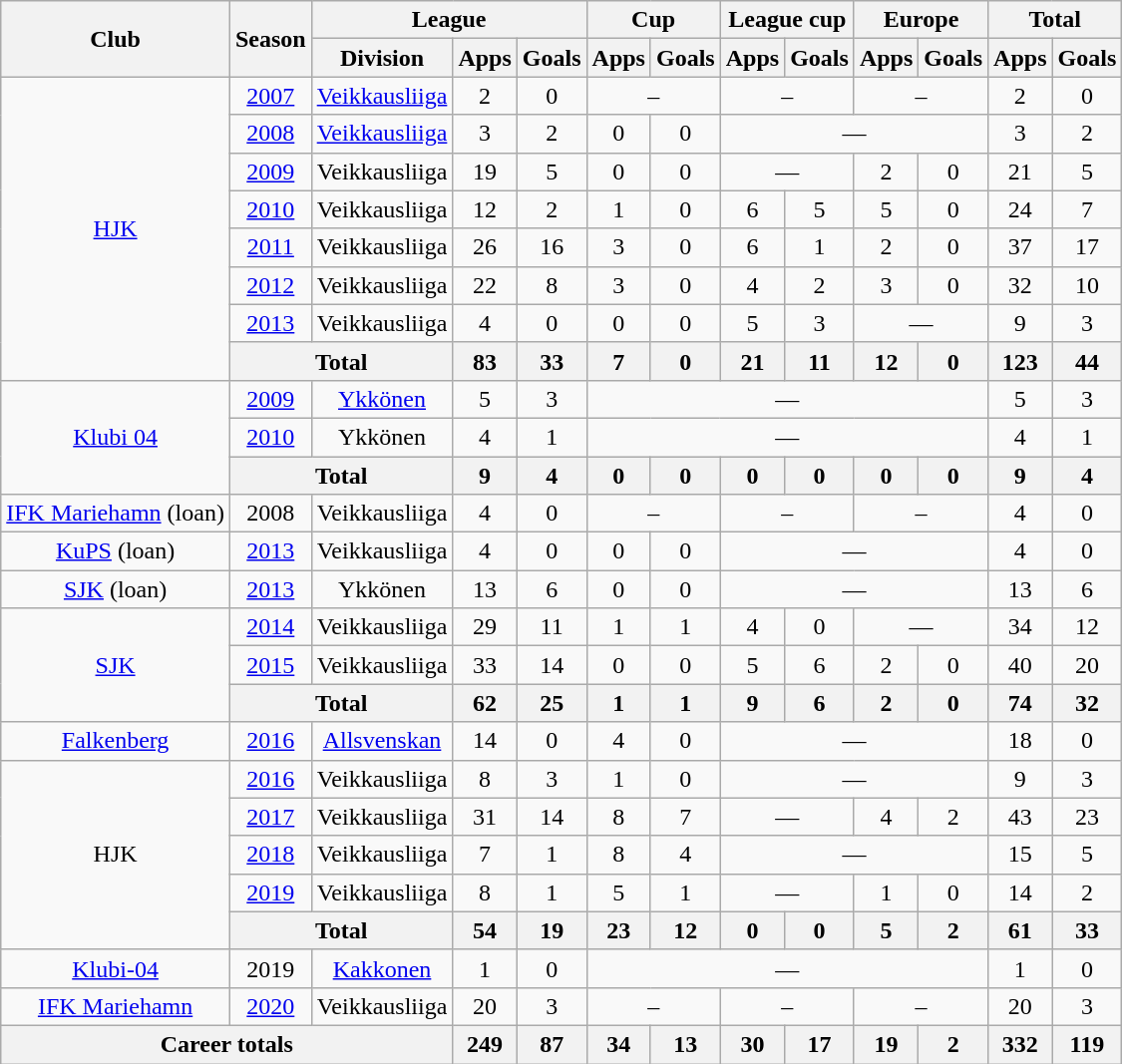<table class="wikitable" style="text-align: center">
<tr>
<th rowspan=2>Club</th>
<th rowspan=2>Season</th>
<th colspan=3>League</th>
<th colspan=2>Cup</th>
<th colspan=2>League cup</th>
<th colspan=2>Europe</th>
<th colspan=2>Total</th>
</tr>
<tr>
<th>Division</th>
<th>Apps</th>
<th>Goals</th>
<th>Apps</th>
<th>Goals</th>
<th>Apps</th>
<th>Goals</th>
<th>Apps</th>
<th>Goals</th>
<th>Apps</th>
<th>Goals</th>
</tr>
<tr>
<td rowspan=8><a href='#'>HJK</a></td>
<td><a href='#'>2007</a></td>
<td><a href='#'>Veikkausliiga</a></td>
<td>2</td>
<td>0</td>
<td colspan=2>–</td>
<td colspan=2>–</td>
<td colspan=2>–</td>
<td>2</td>
<td>0</td>
</tr>
<tr>
<td><a href='#'>2008</a></td>
<td><a href='#'>Veikkausliiga</a></td>
<td>3</td>
<td>2</td>
<td>0</td>
<td>0</td>
<td colspan=4>—</td>
<td>3</td>
<td>2</td>
</tr>
<tr>
<td><a href='#'>2009</a></td>
<td>Veikkausliiga</td>
<td>19</td>
<td>5</td>
<td>0</td>
<td>0</td>
<td colspan=2>—</td>
<td>2</td>
<td>0</td>
<td>21</td>
<td>5</td>
</tr>
<tr>
<td><a href='#'>2010</a></td>
<td>Veikkausliiga</td>
<td>12</td>
<td>2</td>
<td>1</td>
<td>0</td>
<td>6</td>
<td>5</td>
<td>5</td>
<td>0</td>
<td>24</td>
<td>7</td>
</tr>
<tr>
<td><a href='#'>2011</a></td>
<td>Veikkausliiga</td>
<td>26</td>
<td>16</td>
<td>3</td>
<td>0</td>
<td>6</td>
<td>1</td>
<td>2</td>
<td>0</td>
<td>37</td>
<td>17</td>
</tr>
<tr>
<td><a href='#'>2012</a></td>
<td>Veikkausliiga</td>
<td>22</td>
<td>8</td>
<td>3</td>
<td>0</td>
<td>4</td>
<td>2</td>
<td>3</td>
<td>0</td>
<td>32</td>
<td>10</td>
</tr>
<tr>
<td><a href='#'>2013</a></td>
<td>Veikkausliiga</td>
<td>4</td>
<td>0</td>
<td>0</td>
<td>0</td>
<td>5</td>
<td>3</td>
<td colspan=2>—</td>
<td>9</td>
<td>3</td>
</tr>
<tr>
<th colspan=2>Total</th>
<th>83</th>
<th>33</th>
<th>7</th>
<th>0</th>
<th>21</th>
<th>11</th>
<th>12</th>
<th>0</th>
<th>123</th>
<th>44</th>
</tr>
<tr>
<td rowspan=3><a href='#'>Klubi 04</a></td>
<td><a href='#'>2009</a></td>
<td><a href='#'>Ykkönen</a></td>
<td>5</td>
<td>3</td>
<td colspan=6>—</td>
<td>5</td>
<td>3</td>
</tr>
<tr>
<td><a href='#'>2010</a></td>
<td>Ykkönen</td>
<td>4</td>
<td>1</td>
<td colspan=6>—</td>
<td>4</td>
<td>1</td>
</tr>
<tr>
<th colspan=2>Total</th>
<th>9</th>
<th>4</th>
<th>0</th>
<th>0</th>
<th>0</th>
<th>0</th>
<th>0</th>
<th>0</th>
<th>9</th>
<th>4</th>
</tr>
<tr>
<td><a href='#'>IFK Mariehamn</a> (loan)</td>
<td>2008</td>
<td>Veikkausliiga</td>
<td>4</td>
<td>0</td>
<td colspan=2>–</td>
<td colspan=2>–</td>
<td colspan=2>–</td>
<td>4</td>
<td>0</td>
</tr>
<tr>
<td><a href='#'>KuPS</a> (loan)</td>
<td><a href='#'>2013</a></td>
<td>Veikkausliiga</td>
<td>4</td>
<td>0</td>
<td>0</td>
<td>0</td>
<td colspan=4>—</td>
<td>4</td>
<td>0</td>
</tr>
<tr>
<td><a href='#'>SJK</a> (loan)</td>
<td><a href='#'>2013</a></td>
<td>Ykkönen</td>
<td>13</td>
<td>6</td>
<td>0</td>
<td>0</td>
<td colspan=4>—</td>
<td>13</td>
<td>6</td>
</tr>
<tr>
<td rowspan=3><a href='#'>SJK</a></td>
<td><a href='#'>2014</a></td>
<td>Veikkausliiga</td>
<td>29</td>
<td>11</td>
<td>1</td>
<td>1</td>
<td>4</td>
<td>0</td>
<td colspan=2>—</td>
<td>34</td>
<td>12</td>
</tr>
<tr>
<td><a href='#'>2015</a></td>
<td>Veikkausliiga</td>
<td>33</td>
<td>14</td>
<td>0</td>
<td>0</td>
<td>5</td>
<td>6</td>
<td>2</td>
<td>0</td>
<td>40</td>
<td>20</td>
</tr>
<tr>
<th colspan=2>Total</th>
<th>62</th>
<th>25</th>
<th>1</th>
<th>1</th>
<th>9</th>
<th>6</th>
<th>2</th>
<th>0</th>
<th>74</th>
<th>32</th>
</tr>
<tr>
<td><a href='#'>Falkenberg</a></td>
<td><a href='#'>2016</a></td>
<td><a href='#'>Allsvenskan</a></td>
<td>14</td>
<td>0</td>
<td>4</td>
<td>0</td>
<td colspan=4>—</td>
<td>18</td>
<td>0</td>
</tr>
<tr>
<td rowspan=5>HJK</td>
<td><a href='#'>2016</a></td>
<td>Veikkausliiga</td>
<td>8</td>
<td>3</td>
<td>1</td>
<td>0</td>
<td colspan=4>—</td>
<td>9</td>
<td>3</td>
</tr>
<tr>
<td><a href='#'>2017</a></td>
<td>Veikkausliiga</td>
<td>31</td>
<td>14</td>
<td>8</td>
<td>7</td>
<td colspan=2>—</td>
<td>4</td>
<td>2</td>
<td>43</td>
<td>23</td>
</tr>
<tr>
<td><a href='#'>2018</a></td>
<td>Veikkausliiga</td>
<td>7</td>
<td>1</td>
<td>8</td>
<td>4</td>
<td colspan=4>—</td>
<td>15</td>
<td>5</td>
</tr>
<tr>
<td><a href='#'>2019</a></td>
<td>Veikkausliiga</td>
<td>8</td>
<td>1</td>
<td>5</td>
<td>1</td>
<td colspan=2>—</td>
<td>1</td>
<td>0</td>
<td>14</td>
<td>2</td>
</tr>
<tr>
<th colspan=2>Total</th>
<th>54</th>
<th>19</th>
<th>23</th>
<th>12</th>
<th>0</th>
<th>0</th>
<th>5</th>
<th>2</th>
<th>61</th>
<th>33</th>
</tr>
<tr>
<td rowspan=1><a href='#'>Klubi-04</a></td>
<td>2019</td>
<td><a href='#'>Kakkonen</a></td>
<td>1</td>
<td>0</td>
<td colspan=6>—</td>
<td>1</td>
<td>0</td>
</tr>
<tr>
<td><a href='#'>IFK Mariehamn</a></td>
<td><a href='#'>2020</a></td>
<td>Veikkausliiga</td>
<td>20</td>
<td>3</td>
<td colspan=2>–</td>
<td colspan=2>–</td>
<td colspan=2>–</td>
<td>20</td>
<td>3</td>
</tr>
<tr>
<th colspan=3>Career totals</th>
<th>249</th>
<th>87</th>
<th>34</th>
<th>13</th>
<th>30</th>
<th>17</th>
<th>19</th>
<th>2</th>
<th>332</th>
<th>119</th>
</tr>
</table>
